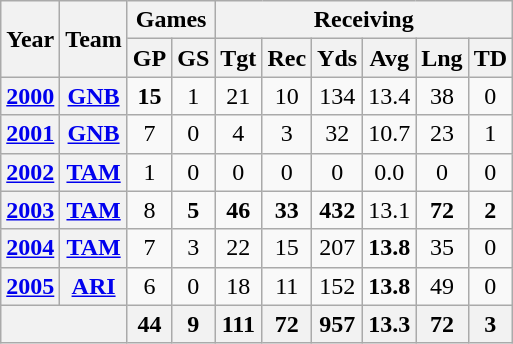<table class="wikitable" style="text-align:center">
<tr>
<th rowspan="2">Year</th>
<th rowspan="2">Team</th>
<th colspan="2">Games</th>
<th colspan="6">Receiving</th>
</tr>
<tr>
<th>GP</th>
<th>GS</th>
<th>Tgt</th>
<th>Rec</th>
<th>Yds</th>
<th>Avg</th>
<th>Lng</th>
<th>TD</th>
</tr>
<tr>
<th><a href='#'>2000</a></th>
<th><a href='#'>GNB</a></th>
<td><strong>15</strong></td>
<td>1</td>
<td>21</td>
<td>10</td>
<td>134</td>
<td>13.4</td>
<td>38</td>
<td>0</td>
</tr>
<tr>
<th><a href='#'>2001</a></th>
<th><a href='#'>GNB</a></th>
<td>7</td>
<td>0</td>
<td>4</td>
<td>3</td>
<td>32</td>
<td>10.7</td>
<td>23</td>
<td>1</td>
</tr>
<tr>
<th><a href='#'>2002</a></th>
<th><a href='#'>TAM</a></th>
<td>1</td>
<td>0</td>
<td>0</td>
<td>0</td>
<td>0</td>
<td>0.0</td>
<td>0</td>
<td>0</td>
</tr>
<tr>
<th><a href='#'>2003</a></th>
<th><a href='#'>TAM</a></th>
<td>8</td>
<td><strong>5</strong></td>
<td><strong>46</strong></td>
<td><strong>33</strong></td>
<td><strong>432</strong></td>
<td>13.1</td>
<td><strong>72</strong></td>
<td><strong>2</strong></td>
</tr>
<tr>
<th><a href='#'>2004</a></th>
<th><a href='#'>TAM</a></th>
<td>7</td>
<td>3</td>
<td>22</td>
<td>15</td>
<td>207</td>
<td><strong>13.8</strong></td>
<td>35</td>
<td>0</td>
</tr>
<tr>
<th><a href='#'>2005</a></th>
<th><a href='#'>ARI</a></th>
<td>6</td>
<td>0</td>
<td>18</td>
<td>11</td>
<td>152</td>
<td><strong>13.8</strong></td>
<td>49</td>
<td>0</td>
</tr>
<tr>
<th colspan="2"></th>
<th>44</th>
<th>9</th>
<th>111</th>
<th>72</th>
<th>957</th>
<th>13.3</th>
<th>72</th>
<th>3</th>
</tr>
</table>
